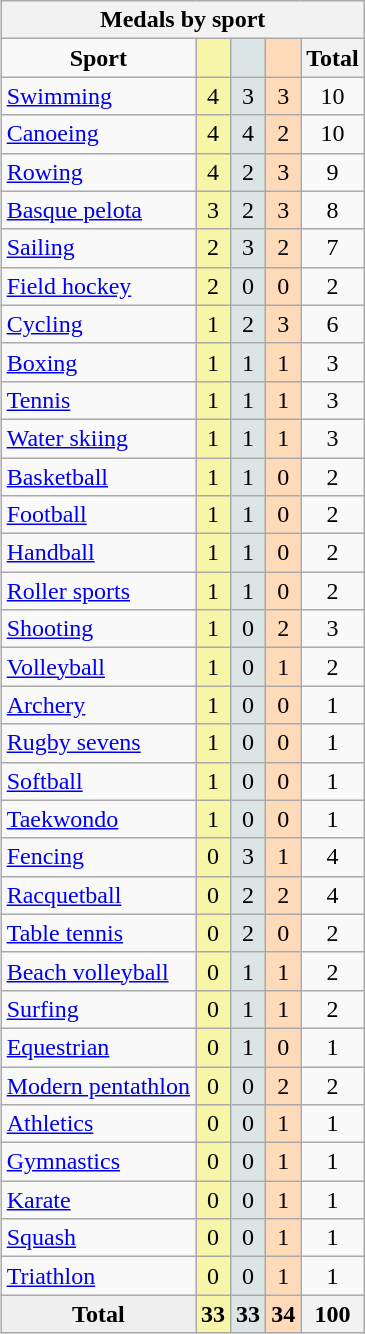<table class="wikitable" border="1" ; style="float:right">
<tr>
<th colspan=5>Medals by sport</th>
</tr>
<tr style="text-align:center">
<td><strong>Sport</strong></td>
<th style="background:#f7f6a8"></th>
<th style="background:#dce5e5"></th>
<th style="background:#ffdab9"></th>
<th>Total</th>
</tr>
<tr style="text-align:center">
<td style="text-align:left"><a href='#'>Swimming</a></td>
<td style="background:#f7f6a8">4</td>
<td style="background:#dce5e5">3</td>
<td style="background:#ffdab9">3</td>
<td>10</td>
</tr>
<tr style="text-align:center">
<td style="text-align:left"><a href='#'>Canoeing</a></td>
<td style="background:#f7f6a8">4</td>
<td style="background:#dce5e5">4</td>
<td style="background:#ffdab9">2</td>
<td>10</td>
</tr>
<tr style="text-align:center">
<td style="text-align:left"><a href='#'>Rowing</a></td>
<td style="background:#f7f6a8">4</td>
<td style="background:#dce5e5">2</td>
<td style="background:#ffdab9">3</td>
<td>9</td>
</tr>
<tr style="text-align:center">
<td style="text-align:left"><a href='#'>Basque pelota</a></td>
<td style="background:#f7f6a8">3</td>
<td style="background:#dce5e5">2</td>
<td style="background:#ffdab9">3</td>
<td>8</td>
</tr>
<tr style="text-align:center">
<td style="text-align:left"><a href='#'>Sailing</a></td>
<td style="background:#f7f6a8">2</td>
<td style="background:#dce5e5">3</td>
<td style="background:#ffdab9">2</td>
<td>7</td>
</tr>
<tr style="text-align:center">
<td style="text-align:left"><a href='#'>Field hockey</a></td>
<td style="background:#f7f6a8">2</td>
<td style="background:#dce5e5">0</td>
<td style="background:#ffdab9">0</td>
<td>2</td>
</tr>
<tr style="text-align:center">
<td style="text-align:left"><a href='#'>Cycling</a></td>
<td style="background:#f7f6a8">1</td>
<td style="background:#dce5e5">2</td>
<td style="background:#ffdab9">3</td>
<td>6</td>
</tr>
<tr style="text-align:center">
<td style="text-align:left"><a href='#'>Boxing</a></td>
<td style="background:#f7f6a8">1</td>
<td style="background:#dce5e5">1</td>
<td style="background:#ffdab9">1</td>
<td>3</td>
</tr>
<tr style="text-align:center">
<td style="text-align:left"><a href='#'>Tennis</a></td>
<td style="background:#f7f6a8">1</td>
<td style="background:#dce5e5">1</td>
<td style="background:#ffdab9">1</td>
<td>3</td>
</tr>
<tr style="text-align:center">
<td style="text-align:left"><a href='#'>Water skiing</a></td>
<td style="background:#f7f6a8">1</td>
<td style="background:#dce5e5">1</td>
<td style="background:#ffdab9">1</td>
<td>3</td>
</tr>
<tr style="text-align:center">
<td style="text-align:left"><a href='#'>Basketball</a></td>
<td style="background:#f7f6a8">1</td>
<td style="background:#dce5e5">1</td>
<td style="background:#ffdab9">0</td>
<td>2</td>
</tr>
<tr style="text-align:center">
<td style="text-align:left"><a href='#'>Football</a></td>
<td style="background:#f7f6a8">1</td>
<td style="background:#dce5e5">1</td>
<td style="background:#ffdab9">0</td>
<td>2</td>
</tr>
<tr style="text-align:center">
<td style="text-align:left"><a href='#'>Handball</a></td>
<td style="background:#f7f6a8">1</td>
<td style="background:#dce5e5">1</td>
<td style="background:#ffdab9">0</td>
<td>2</td>
</tr>
<tr style="text-align:center">
<td style="text-align:left"><a href='#'>Roller sports</a></td>
<td style="background:#f7f6a8">1</td>
<td style="background:#dce5e5">1</td>
<td style="background:#ffdab9">0</td>
<td>2</td>
</tr>
<tr style="text-align:center">
<td style="text-align:left"><a href='#'>Shooting</a></td>
<td style="background:#f7f6a8">1</td>
<td style="background:#dce5e5">0</td>
<td style="background:#ffdab9">2</td>
<td>3</td>
</tr>
<tr style="text-align:center">
<td style="text-align:left"><a href='#'>Volleyball</a></td>
<td style="background:#f7f6a8">1</td>
<td style="background:#dce5e5">0</td>
<td style="background:#ffdab9">1</td>
<td>2</td>
</tr>
<tr style="text-align:center">
<td style="text-align:left"><a href='#'>Archery</a></td>
<td style="background:#f7f6a8">1</td>
<td style="background:#dce5e5">0</td>
<td style="background:#ffdab9">0</td>
<td>1</td>
</tr>
<tr style="text-align:center">
<td style="text-align:left"><a href='#'>Rugby sevens</a></td>
<td style="background:#f7f6a8">1</td>
<td style="background:#dce5e5">0</td>
<td style="background:#ffdab9">0</td>
<td>1</td>
</tr>
<tr style="text-align:center">
<td style="text-align:left"><a href='#'>Softball</a></td>
<td style="background:#f7f6a8">1</td>
<td style="background:#dce5e5">0</td>
<td style="background:#ffdab9">0</td>
<td>1</td>
</tr>
<tr style="text-align:center">
<td style="text-align:left"><a href='#'>Taekwondo</a></td>
<td style="background:#f7f6a8">1</td>
<td style="background:#dce5e5">0</td>
<td style="background:#ffdab9">0</td>
<td>1</td>
</tr>
<tr style="text-align:center">
<td style="text-align:left"><a href='#'>Fencing</a></td>
<td style="background:#f7f6a8">0</td>
<td style="background:#dce5e5">3</td>
<td style="background:#ffdab9">1</td>
<td>4</td>
</tr>
<tr style="text-align:center">
<td style="text-align:left"><a href='#'>Racquetball</a></td>
<td style="background:#f7f6a8">0</td>
<td style="background:#dce5e5">2</td>
<td style="background:#ffdab9">2</td>
<td>4</td>
</tr>
<tr style="text-align:center">
<td style="text-align:left"><a href='#'>Table tennis</a></td>
<td style="background:#f7f6a8">0</td>
<td style="background:#dce5e5">2</td>
<td style="background:#ffdab9">0</td>
<td>2</td>
</tr>
<tr style="text-align:center">
<td style="text-align:left"><a href='#'>Beach volleyball</a></td>
<td style="background:#f7f6a8">0</td>
<td style="background:#dce5e5">1</td>
<td style="background:#ffdab9">1</td>
<td>2</td>
</tr>
<tr style="text-align:center">
<td style="text-align:left"><a href='#'>Surfing</a></td>
<td style="background:#f7f6a8">0</td>
<td style="background:#dce5e5">1</td>
<td style="background:#ffdab9">1</td>
<td>2</td>
</tr>
<tr style="text-align:center">
<td style="text-align:left"><a href='#'>Equestrian</a></td>
<td style="background:#f7f6a8">0</td>
<td style="background:#dce5e5">1</td>
<td style="background:#ffdab9">0</td>
<td>1</td>
</tr>
<tr style="text-align:center">
<td style="text-align:left"><a href='#'>Modern pentathlon</a></td>
<td style="background:#f7f6a8">0</td>
<td style="background:#dce5e5">0</td>
<td style="background:#ffdab9">2</td>
<td>2</td>
</tr>
<tr style="text-align:center">
<td style="text-align:left"><a href='#'>Athletics</a></td>
<td style="background:#f7f6a8">0</td>
<td style="background:#dce5e5">0</td>
<td style="background:#ffdab9">1</td>
<td>1</td>
</tr>
<tr style="text-align:center">
<td style="text-align:left"><a href='#'>Gymnastics</a></td>
<td style="background:#f7f6a8">0</td>
<td style="background:#dce5e5">0</td>
<td style="background:#ffdab9">1</td>
<td>1</td>
</tr>
<tr style="text-align:center">
<td style="text-align:left"><a href='#'>Karate</a></td>
<td style="background:#f7f6a8">0</td>
<td style="background:#dce5e5">0</td>
<td style="background:#ffdab9">1</td>
<td>1</td>
</tr>
<tr style="text-align:center">
<td style="text-align:left"><a href='#'>Squash</a></td>
<td style="background:#f7f6a8">0</td>
<td style="background:#dce5e5">0</td>
<td style="background:#ffdab9">1</td>
<td>1</td>
</tr>
<tr style="text-align:center">
<td style="text-align:left"><a href='#'>Triathlon</a></td>
<td style="background:#f7f6a8">0</td>
<td style="background:#dce5e5">0</td>
<td style="background:#ffdab9">1</td>
<td>1</td>
</tr>
<tr style="text-align:center">
<th style="background:#efefef">Total</th>
<th style="background:#f7f6a8">33</th>
<th style="background:#dce5e5">33</th>
<th style="background:#ffdab9">34</th>
<th>100</th>
</tr>
</table>
